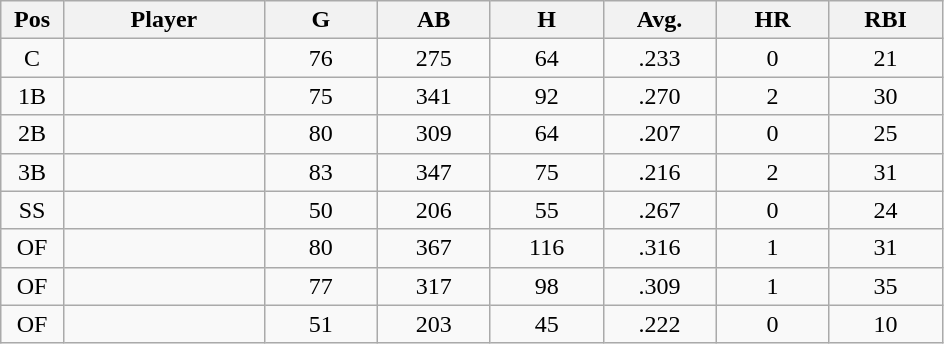<table class="wikitable sortable">
<tr>
<th bgcolor="#DDDDFF" width="5%">Pos</th>
<th bgcolor="#DDDDFF" width="16%">Player</th>
<th bgcolor="#DDDDFF" width="9%">G</th>
<th bgcolor="#DDDDFF" width="9%">AB</th>
<th bgcolor="#DDDDFF" width="9%">H</th>
<th bgcolor="#DDDDFF" width="9%">Avg.</th>
<th bgcolor="#DDDDFF" width="9%">HR</th>
<th bgcolor="#DDDDFF" width="9%">RBI</th>
</tr>
<tr align="center">
<td>C</td>
<td></td>
<td>76</td>
<td>275</td>
<td>64</td>
<td>.233</td>
<td>0</td>
<td>21</td>
</tr>
<tr align="center">
<td>1B</td>
<td></td>
<td>75</td>
<td>341</td>
<td>92</td>
<td>.270</td>
<td>2</td>
<td>30</td>
</tr>
<tr align="center">
<td>2B</td>
<td></td>
<td>80</td>
<td>309</td>
<td>64</td>
<td>.207</td>
<td>0</td>
<td>25</td>
</tr>
<tr align="center">
<td>3B</td>
<td></td>
<td>83</td>
<td>347</td>
<td>75</td>
<td>.216</td>
<td>2</td>
<td>31</td>
</tr>
<tr align="center">
<td>SS</td>
<td></td>
<td>50</td>
<td>206</td>
<td>55</td>
<td>.267</td>
<td>0</td>
<td>24</td>
</tr>
<tr align="center">
<td>OF</td>
<td></td>
<td>80</td>
<td>367</td>
<td>116</td>
<td>.316</td>
<td>1</td>
<td>31</td>
</tr>
<tr align="center">
<td>OF</td>
<td></td>
<td>77</td>
<td>317</td>
<td>98</td>
<td>.309</td>
<td>1</td>
<td>35</td>
</tr>
<tr align="center">
<td>OF</td>
<td></td>
<td>51</td>
<td>203</td>
<td>45</td>
<td>.222</td>
<td>0</td>
<td>10</td>
</tr>
</table>
